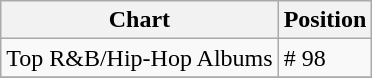<table class="wikitable">
<tr>
<th align="left">Chart</th>
<th align="left">Position</th>
</tr>
<tr>
<td align="left">Top R&B/Hip-Hop Albums</td>
<td align="left"># 98</td>
</tr>
<tr>
</tr>
</table>
